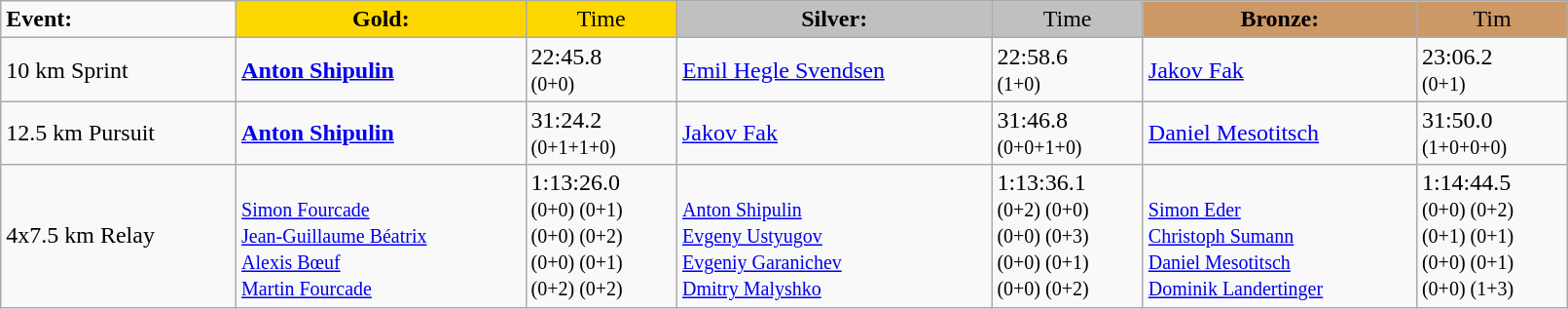<table class="wikitable" width=85%>
<tr>
<td><strong>Event:</strong></td>
<td style="text-align:center;background-color:gold;"><strong>Gold:</strong></td>
<td style="text-align:center;background-color:gold;">Time</td>
<td style="text-align:center;background-color:silver;"><strong>Silver:</strong></td>
<td style="text-align:center;background-color:silver;">Time</td>
<td style="text-align:center;background-color:#CC9966;"><strong>Bronze:</strong></td>
<td style="text-align:center;background-color:#CC9966;">Tim</td>
</tr>
<tr>
<td>10 km Sprint<br></td>
<td><strong><a href='#'>Anton Shipulin</a></strong><br><small></small></td>
<td>22:45.8<br><small>(0+0)</small></td>
<td><a href='#'>Emil Hegle Svendsen</a><br><small></small></td>
<td>22:58.6<br><small>(1+0)</small></td>
<td><a href='#'>Jakov Fak</a><br><small></small></td>
<td>23:06.2<br><small>(0+1)</small></td>
</tr>
<tr>
<td>12.5 km Pursuit<br></td>
<td><strong><a href='#'>Anton Shipulin</a></strong><br><small></small></td>
<td>31:24.2<br><small>(0+1+1+0)</small></td>
<td><a href='#'>Jakov Fak</a><br><small></small></td>
<td>31:46.8<br><small>(0+0+1+0)</small></td>
<td><a href='#'>Daniel Mesotitsch</a><br><small></small></td>
<td>31:50.0<br><small>(1+0+0+0)</small></td>
</tr>
<tr>
<td>4x7.5 km Relay<br></td>
<td><strong></strong>  <br><small><a href='#'>Simon Fourcade</a><br><a href='#'>Jean-Guillaume Béatrix</a><br><a href='#'>Alexis Bœuf</a><br><a href='#'>Martin Fourcade</a></small></td>
<td>1:13:26.0<br><small>(0+0) (0+1)<br>(0+0) (0+2)<br>(0+0) (0+1)<br>(0+2) (0+2)</small></td>
<td>  <br><small><a href='#'>Anton Shipulin</a><br><a href='#'>Evgeny Ustyugov</a><br><a href='#'>Evgeniy Garanichev</a><br><a href='#'>Dmitry Malyshko</a></small></td>
<td>1:13:36.1<br><small>(0+2) (0+0)<br>(0+0) (0+3)<br>(0+0) (0+1)<br>(0+0) (0+2)</small></td>
<td>  <br><small><a href='#'>Simon Eder</a><br><a href='#'>Christoph Sumann</a><br><a href='#'>Daniel Mesotitsch</a><br><a href='#'>Dominik Landertinger</a></small></td>
<td>1:14:44.5<br><small>(0+0) (0+2)<br>(0+1) (0+1)<br>(0+0) (0+1)<br>(0+0) (1+3)</small></td>
</tr>
</table>
